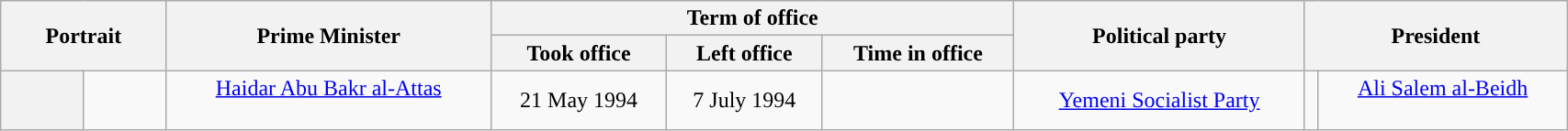<table class="wikitable" style="text-align:center; border:1px #aaf solid; width:90%;">
<tr>
<th rowspan="2" colspan="2" width="80px">Portrait</th>
<th rowspan="2">Prime Minister<br></th>
<th colspan="3">Term of office</th>
<th rowspan="2">Political party</th>
<th rowspan="2" colspan="2">President<br></th>
</tr>
<tr>
<th>Took office</th>
<th>Left office</th>
<th>Time in office</th>
</tr>
<tr>
<th style="background:"></th>
<td></td>
<td><a href='#'>Haidar Abu Bakr al-Attas</a><br><br></td>
<td>21 May 1994</td>
<td>7 July 1994</td>
<td></td>
<td><a href='#'>Yemeni Socialist Party</a></td>
<td style="background:"></td>
<td><a href='#'>Ali Salem al-Beidh</a><br><br></td>
</tr>
</table>
